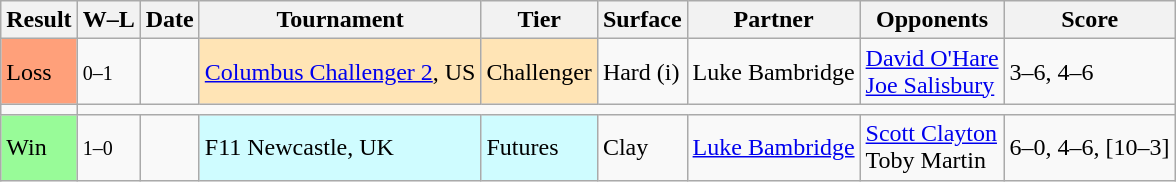<table class="sortable wikitable">
<tr>
<th>Result</th>
<th class=unsortable>W–L</th>
<th>Date</th>
<th>Tournament</th>
<th>Tier</th>
<th>Surface</th>
<th>Partner</th>
<th>Opponents</th>
<th class=unsortable>Score</th>
</tr>
<tr>
<td bgcolor=FFA07A>Loss</td>
<td><small>0–1</small></td>
<td><a href='#'></a></td>
<td style=background:moccasin><a href='#'>Columbus Challenger 2</a>, US</td>
<td style=background:moccasin>Challenger</td>
<td>Hard (i)</td>
<td> Luke Bambridge</td>
<td> <a href='#'>David O'Hare</a><br> <a href='#'>Joe Salisbury</a></td>
<td>3–6, 4–6</td>
</tr>
<tr>
<td></td>
</tr>
<tr>
<td bgcolor=#98fb98>Win</td>
<td><small>1–0</small></td>
<td></td>
<td style=background:#cffcff>F11 Newcastle, UK</td>
<td style=background:#cffcff>Futures</td>
<td>Clay</td>
<td> <a href='#'>Luke Bambridge</a></td>
<td> <a href='#'>Scott Clayton</a><br> Toby Martin</td>
<td>6–0, 4–6, [10–3]</td>
</tr>
</table>
